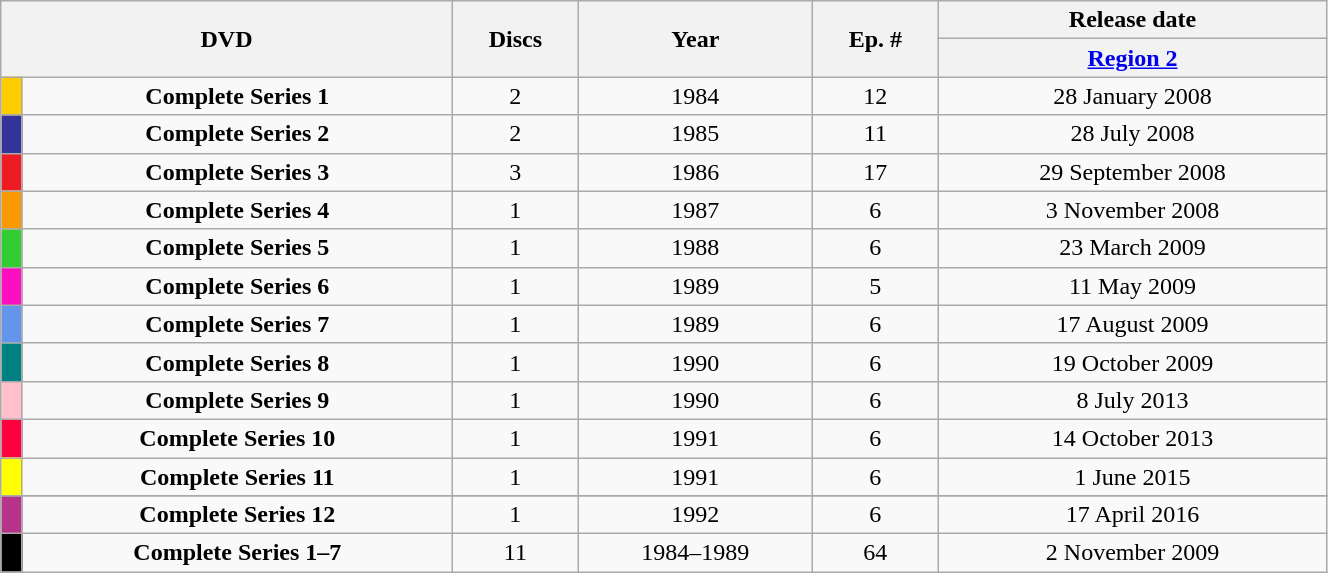<table class="wikitable"  style="width:70%; left:0 auto; text-align:center;">
<tr>
<th colspan=2 rowspan=2>DVD</th>
<th rowspan=2>Discs</th>
<th rowspan=2>Year</th>
<th rowspan=2>Ep. #</th>
<th>Release date</th>
</tr>
<tr>
<th><a href='#'>Region 2</a></th>
</tr>
<tr>
<td style="background:#fc0; height:10px;"></td>
<td><strong>Complete Series 1</strong></td>
<td>2</td>
<td>1984</td>
<td>12</td>
<td>28 January 2008</td>
</tr>
<tr>
<td style="background:#339; height:10px;"></td>
<td><strong>Complete Series 2</strong></td>
<td>2</td>
<td>1985</td>
<td>11</td>
<td>28 July 2008</td>
</tr>
<tr>
<td style="background:#ed1c24; height:10px;"></td>
<td><strong>Complete Series 3</strong></td>
<td>3</td>
<td>1986</td>
<td>17</td>
<td>29 September 2008</td>
</tr>
<tr>
<td style="background:#fb9902; height:10px;"></td>
<td><strong>Complete Series 4</strong></td>
<td>1</td>
<td>1987</td>
<td>6</td>
<td>3 November 2008</td>
</tr>
<tr>
<td style="background:#32cd32; height:10px;"></td>
<td><strong>Complete Series 5</strong></td>
<td>1</td>
<td>1988</td>
<td>6</td>
<td>23 March 2009</td>
</tr>
<tr>
<td style="background:#fc0fc0; height:10px;"></td>
<td><strong>Complete Series 6</strong></td>
<td>1</td>
<td>1989</td>
<td>5</td>
<td>11 May 2009</td>
</tr>
<tr>
<td style="background:#6495ed; height:10px;"></td>
<td><strong>Complete Series 7</strong></td>
<td>1</td>
<td>1989</td>
<td>6</td>
<td>17 August 2009</td>
</tr>
<tr>
<td style="background:teal; height:10px;"></td>
<td><strong>Complete Series 8</strong></td>
<td>1</td>
<td>1990</td>
<td>6</td>
<td>19 October 2009</td>
</tr>
<tr>
<td style="background:pink; height:10px;"></td>
<td><strong>Complete Series 9</strong></td>
<td>1</td>
<td>1990</td>
<td>6</td>
<td>8 July 2013</td>
</tr>
<tr>
<td style="background:#FF003F" "height:10px;"></td>
<td><strong>Complete Series 10</strong></td>
<td>1</td>
<td>1991</td>
<td>6</td>
<td>14 October 2013</td>
</tr>
<tr>
<td style="background:#FFFF00" "height:10px;"></td>
<td><strong>Complete Series 11</strong></td>
<td>1</td>
<td>1991</td>
<td>6</td>
<td>1 June 2015</td>
</tr>
<tr>
</tr>
<tr>
<td style="background:#B53389" "height:10px;"></td>
<td><strong>Complete Series 12</strong></td>
<td>1</td>
<td>1992</td>
<td>6</td>
<td>17 April 2016</td>
</tr>
<tr>
<td style="background:#000; height:10px;"></td>
<td><strong>Complete Series 1–7</strong></td>
<td>11</td>
<td>1984–1989</td>
<td>64</td>
<td>2 November 2009</td>
</tr>
</table>
